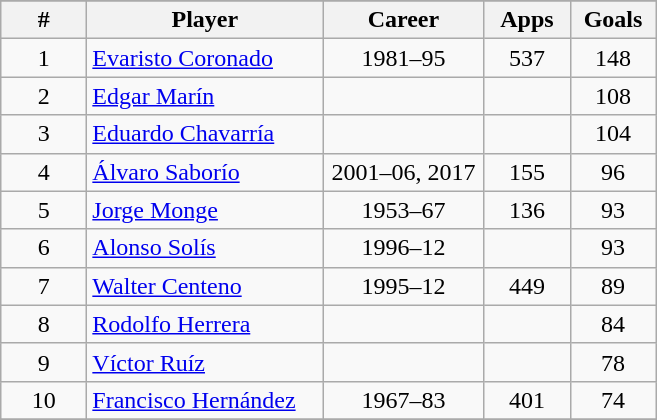<table class="wikitable" style="text-align: center">
<tr>
</tr>
<tr>
<th width=50px>#</th>
<th width=150px>Player</th>
<th width=100px>Career</th>
<th width=50px>Apps</th>
<th width=50px>Goals</th>
</tr>
<tr>
<td>1</td>
<td align=left><a href='#'>Evaristo Coronado</a></td>
<td>1981–95</td>
<td>537</td>
<td>148</td>
</tr>
<tr>
<td>2</td>
<td align=left><a href='#'>Edgar Marín</a></td>
<td></td>
<td></td>
<td>108</td>
</tr>
<tr>
<td>3</td>
<td align=left><a href='#'>Eduardo Chavarría</a></td>
<td></td>
<td></td>
<td>104</td>
</tr>
<tr>
<td>4</td>
<td align=left><a href='#'>Álvaro Saborío</a></td>
<td>2001–06, 2017</td>
<td>155</td>
<td>96</td>
</tr>
<tr>
<td>5</td>
<td align=left><a href='#'>Jorge Monge</a></td>
<td>1953–67</td>
<td>136</td>
<td>93</td>
</tr>
<tr>
<td>6</td>
<td align=left><a href='#'>Alonso Solís</a></td>
<td>1996–12</td>
<td></td>
<td>93</td>
</tr>
<tr>
<td>7</td>
<td align=left><a href='#'>Walter Centeno</a></td>
<td>1995–12</td>
<td>449</td>
<td>89</td>
</tr>
<tr>
<td>8</td>
<td align=left><a href='#'>Rodolfo Herrera</a></td>
<td></td>
<td></td>
<td>84</td>
</tr>
<tr>
<td>9</td>
<td align=left><a href='#'>Víctor Ruíz</a></td>
<td></td>
<td></td>
<td>78</td>
</tr>
<tr>
<td>10</td>
<td align=left><a href='#'>Francisco Hernández</a></td>
<td>1967–83</td>
<td>401</td>
<td>74</td>
</tr>
<tr>
</tr>
</table>
